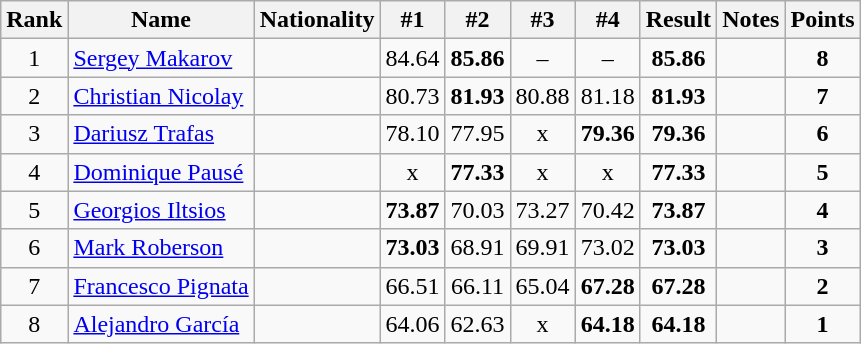<table class="wikitable sortable" style="text-align:center">
<tr>
<th>Rank</th>
<th>Name</th>
<th>Nationality</th>
<th>#1</th>
<th>#2</th>
<th>#3</th>
<th>#4</th>
<th>Result</th>
<th>Notes</th>
<th>Points</th>
</tr>
<tr>
<td>1</td>
<td align=left><a href='#'>Sergey Makarov</a></td>
<td align=left></td>
<td>84.64</td>
<td><strong>85.86</strong></td>
<td>–</td>
<td>–</td>
<td><strong>85.86</strong></td>
<td></td>
<td><strong>8</strong></td>
</tr>
<tr>
<td>2</td>
<td align=left><a href='#'>Christian Nicolay</a></td>
<td align=left></td>
<td>80.73</td>
<td><strong>81.93</strong></td>
<td>80.88</td>
<td>81.18</td>
<td><strong>81.93</strong></td>
<td></td>
<td><strong>7</strong></td>
</tr>
<tr>
<td>3</td>
<td align=left><a href='#'>Dariusz Trafas</a></td>
<td align=left></td>
<td>78.10</td>
<td>77.95</td>
<td>x</td>
<td><strong>79.36</strong></td>
<td><strong>79.36</strong></td>
<td></td>
<td><strong>6</strong></td>
</tr>
<tr>
<td>4</td>
<td align=left><a href='#'>Dominique Pausé</a></td>
<td align=left></td>
<td>x</td>
<td><strong>77.33</strong></td>
<td>x</td>
<td>x</td>
<td><strong>77.33</strong></td>
<td></td>
<td><strong>5</strong></td>
</tr>
<tr>
<td>5</td>
<td align=left><a href='#'>Georgios Iltsios</a></td>
<td align=left></td>
<td><strong>73.87</strong></td>
<td>70.03</td>
<td>73.27</td>
<td>70.42</td>
<td><strong>73.87</strong></td>
<td></td>
<td><strong>4</strong></td>
</tr>
<tr>
<td>6</td>
<td align=left><a href='#'>Mark Roberson</a></td>
<td align=left></td>
<td><strong>73.03</strong></td>
<td>68.91</td>
<td>69.91</td>
<td>73.02</td>
<td><strong>73.03</strong></td>
<td></td>
<td><strong>3</strong></td>
</tr>
<tr>
<td>7</td>
<td align=left><a href='#'>Francesco Pignata</a></td>
<td align=left></td>
<td>66.51</td>
<td>66.11</td>
<td>65.04</td>
<td><strong>67.28</strong></td>
<td><strong>67.28</strong></td>
<td></td>
<td><strong>2</strong></td>
</tr>
<tr>
<td>8</td>
<td align=left><a href='#'>Alejandro García</a></td>
<td align=left></td>
<td>64.06</td>
<td>62.63</td>
<td>x</td>
<td><strong>64.18</strong></td>
<td><strong>64.18</strong></td>
<td></td>
<td><strong>1</strong></td>
</tr>
</table>
